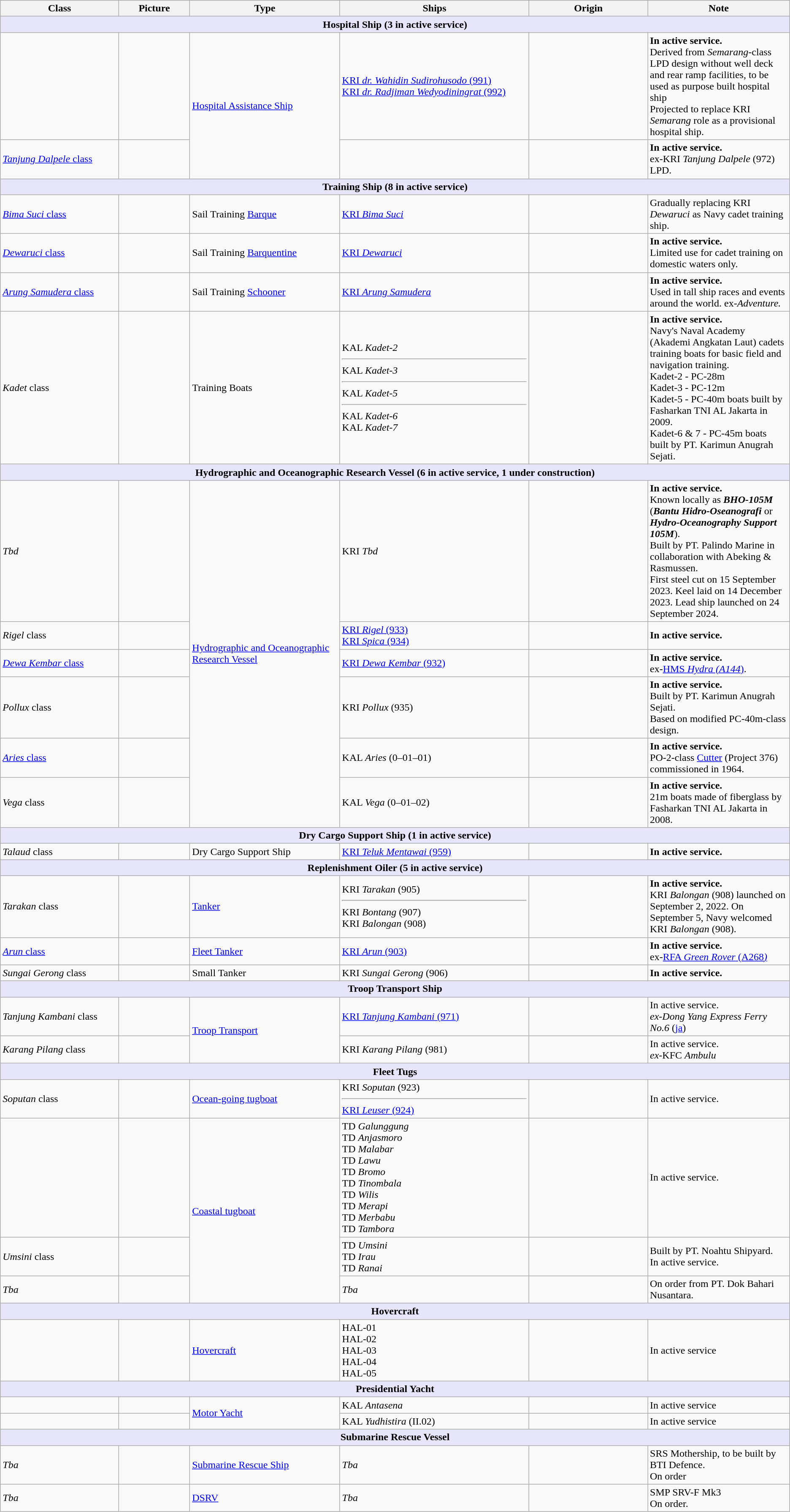<table class="wikitable ">
<tr>
<th style="text-align:centre; width:15%;">Class</th>
<th style="text-align:centre; width:9%;">Picture</th>
<th style="text-align:centre; width:19%;">Type</th>
<th style="text-align:centre; width:24%;">Ships</th>
<th style="text-align:centre; width:15%;">Origin</th>
<th style="text-align:centre; width:20%;">Note</th>
</tr>
<tr>
<th colspan="6" style="background: lavender;">Hospital Ship (3 in active service)</th>
</tr>
<tr>
<td></td>
<td></td>
<td rowspan="2"><a href='#'>Hospital Assistance Ship</a></td>
<td><a href='#'>KRI <em>dr. Wahidin Sudirohusodo</em> (991)</a><br><a href='#'>KRI <em>dr. Radjiman Wedyodiningrat</em> (992)</a></td>
<td></td>
<td><strong>In active service.</strong><br>Derived from <em>Semarang</em>-class LPD design without well deck and rear ramp facilities, to be used as purpose built hospital ship<br>Projected to replace KRI <em>Semarang</em> role as a provisional hospital ship.</td>
</tr>
<tr>
<td><a href='#'><em>Tanjung Dalpele</em> class</a></td>
<td></td>
<td></td>
<td></td>
<td><strong>In active service.</strong><br>ex-KRI <em>Tanjung Dalpele</em> (972) LPD.</td>
</tr>
<tr>
<th colspan="6" style="background: lavender;">Training Ship (8 in active service)</th>
</tr>
<tr>
<td><a href='#'><em>Bima Suci</em> class</a></td>
<td></td>
<td>Sail Training <a href='#'>Barque</a></td>
<td><a href='#'>KRI <em>Bima Suci</em></a></td>
<td></td>
<td>Gradually replacing KRI <em>Dewaruci</em> as Navy cadet training ship.</td>
</tr>
<tr>
<td><a href='#'><em>Dewaruci</em> class</a></td>
<td></td>
<td>Sail Training <a href='#'>Barquentine</a></td>
<td><a href='#'>KRI <em>Dewaruci</em></a></td>
<td></td>
<td><strong>In active service.</strong><br>Limited use for cadet training on domestic waters only.</td>
</tr>
<tr>
<td><a href='#'><em>Arung Samudera</em> class</a></td>
<td></td>
<td>Sail Training <a href='#'>Schooner</a></td>
<td><a href='#'>KRI <em>Arung Samudera</em></a></td>
<td></td>
<td><strong>In active service.</strong><br>Used in tall ship races and events around the world. ex-<em>Adventure.</em></td>
</tr>
<tr>
<td><em>Kadet</em> class</td>
<td></td>
<td>Training Boats</td>
<td>KAL <em>Kadet-2</em><hr>KAL <em>Kadet-3</em><hr>KAL <em>Kadet-5</em><hr>KAL <em>Kadet-6</em><br>KAL <em>Kadet-7</em></td>
<td></td>
<td><strong>In active service.</strong><br>Navy's Naval Academy (Akademi Angkatan Laut) cadets training boats for basic field and navigation training.<br>Kadet-2 - PC-28m<br>Kadet-3 - PC-12m<br>Kadet-5 - PC-40m boats built by Fasharkan TNI AL Jakarta in 2009.<br>Kadet-6 & 7 - PC-45m boats built by PT. Karimun Anugrah Sejati.</td>
</tr>
<tr>
<th colspan="6" style="background: lavender;">Hydrographic and Oceanographic Research Vessel (6 in active service, 1 under construction)</th>
</tr>
<tr>
<td><em>Tbd</em></td>
<td></td>
<td rowspan="6"><a href='#'>Hydrographic and Oceanographic Research Vessel</a></td>
<td>KRI <em>Tbd</em></td>
<td></td>
<td><strong>In active service.</strong><br>Known locally as <strong><em>BHO-105M</em></strong> (<strong><em>Bantu Hidro-Oseanografi</em></strong> or <strong><em>Hydro-Oceanography Support 105M</em></strong>).<br>Built by PT. Palindo Marine in collaboration with Abeking & Rasmussen.<br>First steel cut on 15 September 2023. Keel laid on 14 December 2023. Lead ship launched on 24 September 2024.</td>
</tr>
<tr>
<td><em>Rigel</em> class</td>
<td></td>
<td><a href='#'>KRI <em>Rigel</em> (933)</a><br><a href='#'>KRI <em>Spica</em> (934)</a></td>
<td></td>
<td><strong>In active service.</strong></td>
</tr>
<tr>
<td><a href='#'><em>Dewa Kembar</em> class</a></td>
<td></td>
<td><a href='#'>KRI <em>Dewa Kembar</em> (932)</a></td>
<td></td>
<td><strong>In active service.</strong><br>ex-<a href='#'>HMS <em>Hydra (A144</em>)</a>.</td>
</tr>
<tr>
<td><em>Pollux</em> class</td>
<td></td>
<td>KRI <em>Pollux</em> (935)</td>
<td></td>
<td><strong>In active service.</strong><br>Built by PT. Karimun Anugrah Sejati.<br>Based on modified PC-40m-class design.</td>
</tr>
<tr>
<td><a href='#'><em>Aries</em> class</a></td>
<td></td>
<td>KAL <em>Aries</em> (0–01–01)</td>
<td></td>
<td><strong>In active service.</strong><br>PO-2-class <a href='#'>Cutter</a> (Project 376) commissioned in 1964.</td>
</tr>
<tr>
<td><em>Vega</em> class</td>
<td></td>
<td>KAL <em>Vega</em> (0–01–02)</td>
<td></td>
<td><strong>In active service.</strong><br>21m boats made of fiberglass by Fasharkan TNI AL Jakarta in 2008.</td>
</tr>
<tr>
<th colspan="6" style="background: lavender;">Dry Cargo Support Ship (1 in active service)</th>
</tr>
<tr>
<td><em>Talaud</em> class</td>
<td></td>
<td>Dry Cargo Support Ship</td>
<td><a href='#'>KRI <em>Teluk Mentawai</em> (959)</a></td>
<td></td>
<td><strong>In active service.</strong></td>
</tr>
<tr>
<th colspan="6" style="background: lavender;">Replenishment Oiler (5 in active service)</th>
</tr>
<tr>
<td><em>Tarakan</em> class</td>
<td></td>
<td><a href='#'>Tanker</a></td>
<td>KRI <em>Tarakan</em> (905) <hr>KRI <em>Bontang</em> (907)<br>KRI <em>Balongan</em> (908)</td>
<td></td>
<td><strong>In active service.</strong><br>KRI <em>Balongan</em> (908) launched on September 2, 2022. On September 5, Navy welcomed KRI <em>Balongan</em> (908).</td>
</tr>
<tr>
<td><a href='#'><em>Arun</em> class</a></td>
<td></td>
<td><a href='#'>Fleet Tanker</a></td>
<td><a href='#'>KRI <em>Arun</em> (903)</a></td>
<td></td>
<td><strong>In active service.</strong><br>ex-<a href='#'>RFA <em>Green Rover</em> (A268<em>)</em></a></td>
</tr>
<tr>
<td><em>Sungai Gerong</em> class</td>
<td></td>
<td>Small Tanker</td>
<td>KRI <em>Sungai Gerong</em> (906)</td>
<td></td>
<td><strong>In active service.</strong></td>
</tr>
<tr>
<th colspan="6" style="background: lavender;">Troop Transport Ship</th>
</tr>
<tr>
<td><em>Tanjung Kambani</em> class</td>
<td></td>
<td rowspan="2"><a href='#'>Troop Transport</a></td>
<td><a href='#'>KRI <em>Tanjung Kambani</em> (971)</a></td>
<td></td>
<td>In active service.<br><em>ex</em>-<em>Dong Yang Express Ferry No.6</em> (<a href='#'>ja</a>)</td>
</tr>
<tr>
<td><em>Karang Pilang</em> class</td>
<td></td>
<td>KRI <em>Karang Pilang</em> (981)</td>
<td></td>
<td>In active service.<br><em>ex</em>-KFC <em>Ambulu</em></td>
</tr>
<tr>
<th colspan="6" style="background: lavender;">Fleet Tugs</th>
</tr>
<tr>
<td><em>Soputan</em> class</td>
<td></td>
<td><a href='#'>Ocean-going tugboat</a></td>
<td>KRI <em>Soputan</em> (923) <hr><a href='#'>KRI <em>Leuser</em> (924)</a></td>
<td> <br> </td>
<td>In active service.</td>
</tr>
<tr>
<td></td>
<td></td>
<td rowspan="3"><a href='#'>Coastal tugboat</a></td>
<td>TD <em>Galunggung</em><br>TD <em>Anjasmoro</em><br>TD <em>Malabar</em><br>TD <em>Lawu</em><br>TD <em>Bromo</em><br>TD <em>Tinombala</em><br>TD <em>Wilis</em><br>TD <em>Merapi</em><br>TD <em>Merbabu</em><br>TD <em>Tambora</em></td>
<td></td>
<td>In active service.</td>
</tr>
<tr>
<td><em>Umsini</em> class</td>
<td></td>
<td>TD <em>Umsini</em><br>TD <em>Irau</em><br>TD <em>Ranai</em></td>
<td></td>
<td>Built by PT. Noahtu Shipyard.<br>In active service.</td>
</tr>
<tr>
<td><em>Tba</em></td>
<td></td>
<td><em>Tba</em></td>
<td></td>
<td>On order from PT. Dok Bahari Nusantara.</td>
</tr>
<tr>
<th colspan="6" style="background: lavender;">Hovercraft</th>
</tr>
<tr>
<td></td>
<td></td>
<td><a href='#'>Hovercraft</a></td>
<td>HAL-01<br>HAL-02<br>HAL-03<br>HAL-04<br>HAL-05</td>
<td></td>
<td>In active service</td>
</tr>
<tr>
<th colspan="6" style="background: lavender;">Presidential Yacht</th>
</tr>
<tr>
<td></td>
<td></td>
<td rowspan="2"><a href='#'>Motor Yacht</a></td>
<td>KAL <em>Antasena</em></td>
<td></td>
<td>In active service</td>
</tr>
<tr>
<td></td>
<td></td>
<td>KAL <em>Yudhistira</em> (II.02)</td>
<td></td>
<td>In active service</td>
</tr>
<tr>
<th colspan="6" style="background: lavender;">Submarine Rescue Vessel</th>
</tr>
<tr>
<td><em>Tba</em></td>
<td></td>
<td><a href='#'>Submarine Rescue Ship</a></td>
<td><em>Tba</em></td>
<td></td>
<td>SRS Mothership, to be built by BTI Defence.<br>On order</td>
</tr>
<tr>
<td><em>Tba</em></td>
<td></td>
<td><a href='#'>DSRV</a></td>
<td><em>Tba</em></td>
<td></td>
<td>SMP SRV-F Mk3<br>On order.</td>
</tr>
</table>
